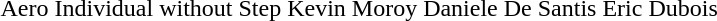<table>
<tr>
<td>Aero Individual without Step<br></td>
<td>Kevin Moroy </td>
<td>Daniele De Santis </td>
<td>Eric Dubois </td>
</tr>
<tr>
</tr>
</table>
